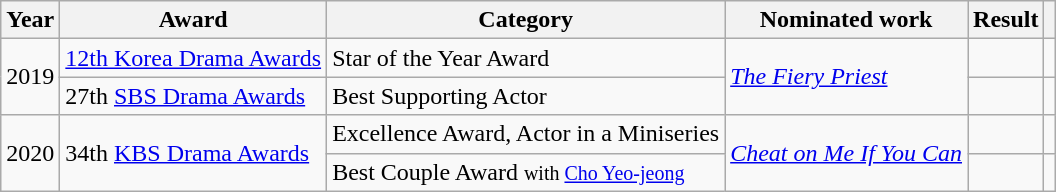<table class="wikitable">
<tr>
<th>Year</th>
<th>Award</th>
<th>Category</th>
<th>Nominated work</th>
<th>Result</th>
<th></th>
</tr>
<tr>
<td rowspan=2>2019</td>
<td><a href='#'>12th Korea Drama Awards</a></td>
<td>Star of the Year Award</td>
<td rowspan=2><em><a href='#'>The Fiery Priest</a></em></td>
<td></td>
<td></td>
</tr>
<tr>
<td>27th <a href='#'>SBS Drama Awards</a></td>
<td>Best Supporting Actor</td>
<td></td>
<td></td>
</tr>
<tr>
<td rowspan=2>2020</td>
<td rowspan=2>34th <a href='#'>KBS Drama Awards</a></td>
<td>Excellence Award, Actor in a Miniseries</td>
<td rowspan=2><em><a href='#'>Cheat on Me If You Can</a></em></td>
<td></td>
<td></td>
</tr>
<tr>
<td>Best Couple Award <small>with <a href='#'>Cho Yeo-jeong</a> </small></td>
<td></td>
<td></td>
</tr>
</table>
